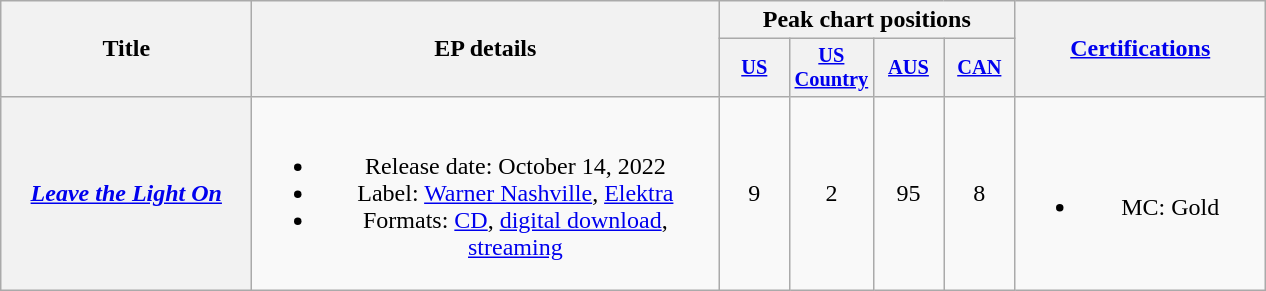<table class="wikitable plainrowheaders" style="text-align:center;">
<tr>
<th scope="col" rowspan="2" style="width:10em;">Title</th>
<th scope="col" rowspan="2" style="width:19em;">EP details</th>
<th scope="col" colspan="4">Peak chart positions</th>
<th rowspan="2" style="width:10em;"><a href='#'>Certifications</a></th>
</tr>
<tr>
<th scope="col" style="width:3em;font-size:85%;"><a href='#'>US</a><br></th>
<th scope="col" style="width:3em;font-size:85%;"><a href='#'>US Country</a><br></th>
<th scope="col" style="width:3em;font-size:85%;"><a href='#'>AUS</a><br></th>
<th scope="col" style="width:3em;font-size:85%;"><a href='#'>CAN</a><br></th>
</tr>
<tr>
<th scope="row"><em><a href='#'>Leave the Light On</a></em></th>
<td><br><ul><li>Release date: October 14, 2022</li><li>Label: <a href='#'>Warner Nashville</a>, <a href='#'>Elektra</a></li><li>Formats: <a href='#'>CD</a>, <a href='#'>digital download</a>, <a href='#'>streaming</a></li></ul></td>
<td>9</td>
<td>2</td>
<td>95</td>
<td>8</td>
<td><br><ul><li>MC: Gold</li></ul></td>
</tr>
</table>
